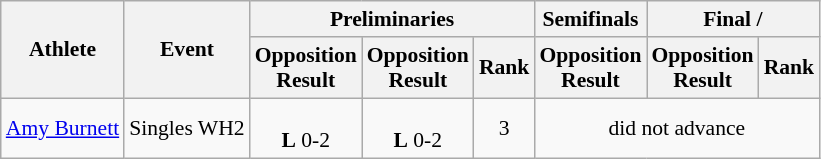<table class=wikitable style="font-size:90%">
<tr>
<th rowspan="2">Athlete</th>
<th rowspan="2">Event</th>
<th colspan="3">Preliminaries</th>
<th>Semifinals</th>
<th colspan="2">Final / </th>
</tr>
<tr>
<th>Opposition<br>Result</th>
<th>Opposition<br>Result</th>
<th>Rank</th>
<th>Opposition<br>Result</th>
<th>Opposition<br>Result</th>
<th>Rank</th>
</tr>
<tr align=center>
<td align=left><a href='#'>Amy Burnett</a></td>
<td align=left>Singles WH2</td>
<td><br><strong>L</strong> 0-2</td>
<td><br><strong>L</strong> 0-2</td>
<td>3</td>
<td colspan=3>did not advance</td>
</tr>
</table>
